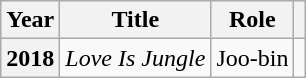<table class="wikitable plainrowheaders">
<tr>
<th scope="col">Year</th>
<th scope="col">Title</th>
<th scope="col">Role</th>
<th scope="col" class="unsortable"></th>
</tr>
<tr>
<th scope="row">2018</th>
<td><em>Love Is Jungle</em></td>
<td>Joo-bin</td>
<td style="text-align:center"></td>
</tr>
</table>
